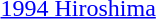<table>
<tr>
<td><a href='#'>1994 Hiroshima</a></td>
<td></td>
<td></td>
<td></td>
</tr>
</table>
